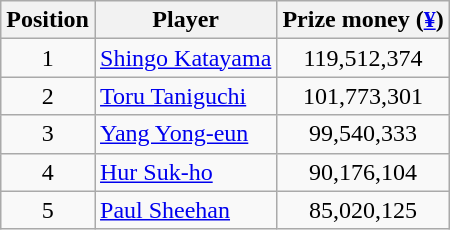<table class="wikitable">
<tr>
<th>Position</th>
<th>Player</th>
<th>Prize money (<a href='#'>¥</a>)</th>
</tr>
<tr>
<td align=center>1</td>
<td> <a href='#'>Shingo Katayama</a></td>
<td align=center>119,512,374</td>
</tr>
<tr>
<td align=center>2</td>
<td> <a href='#'>Toru Taniguchi</a></td>
<td align=center>101,773,301</td>
</tr>
<tr>
<td align=center>3</td>
<td> <a href='#'>Yang Yong-eun</a></td>
<td align=center>99,540,333</td>
</tr>
<tr>
<td align=center>4</td>
<td> <a href='#'>Hur Suk-ho</a></td>
<td align=center>90,176,104</td>
</tr>
<tr>
<td align=center>5</td>
<td> <a href='#'>Paul Sheehan</a></td>
<td align=center>85,020,125</td>
</tr>
</table>
